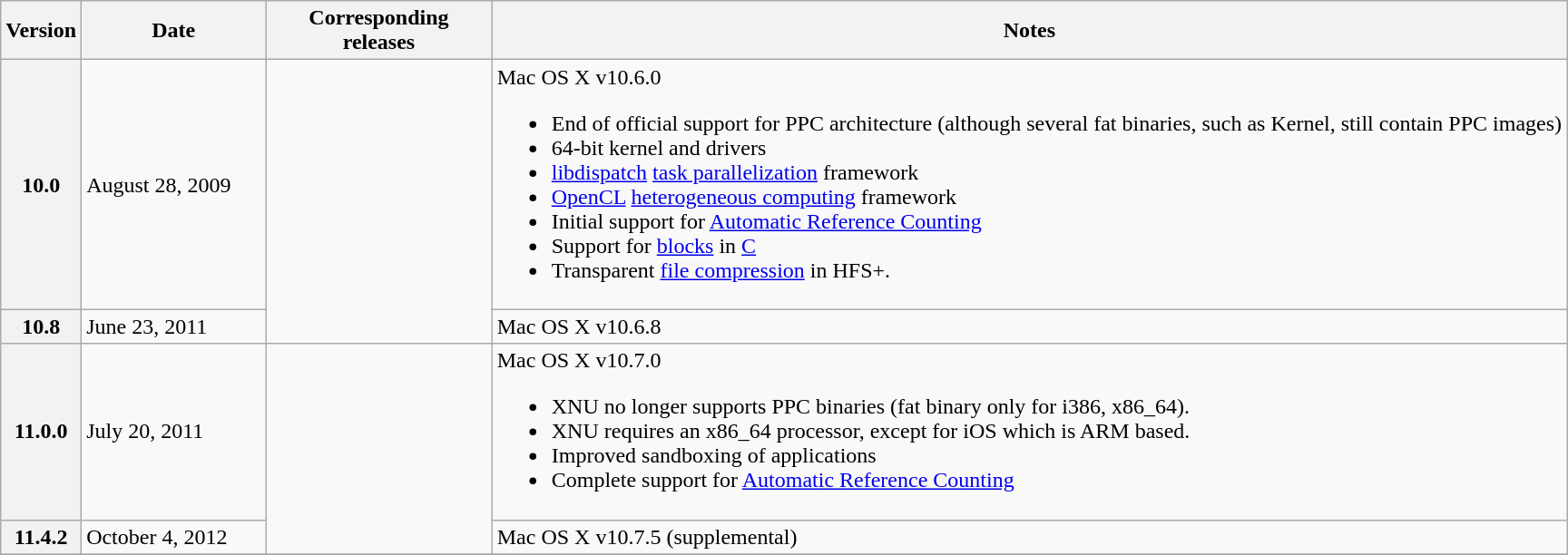<table class="wikitable mw-collapsible mw-collapsed">
<tr>
<th>Version</th>
<th style="width: 128px;">Date</th>
<th style="width: 159px;">Corresponding releases</th>
<th>Notes</th>
</tr>
<tr>
<th>10.0</th>
<td>August 28, 2009</td>
<td rowspan="2"></td>
<td>Mac OS X v10.6.0<br><ul><li>End of official support for PPC architecture (although several fat binaries, such as Kernel, still contain PPC images)</li><li>64-bit kernel and drivers</li><li><a href='#'>libdispatch</a> <a href='#'>task parallelization</a> framework</li><li><a href='#'>OpenCL</a> <a href='#'>heterogeneous computing</a> framework</li><li>Initial support for <a href='#'>Automatic Reference Counting</a></li><li>Support for <a href='#'>blocks</a> in <a href='#'>C</a></li><li>Transparent <a href='#'>file compression</a> in HFS+.</li></ul></td>
</tr>
<tr>
<th>10.8</th>
<td>June 23, 2011</td>
<td>Mac OS X v10.6.8</td>
</tr>
<tr>
<th>11.0.0</th>
<td>July 20, 2011</td>
<td rowspan="2"></td>
<td>Mac OS X v10.7.0<br><ul><li>XNU no longer supports PPC binaries (fat binary only for i386, x86_64).</li><li>XNU requires an x86_64 processor, except for iOS which is ARM based.</li><li>Improved sandboxing of applications</li><li>Complete support for <a href='#'>Automatic Reference Counting</a></li></ul></td>
</tr>
<tr>
<th>11.4.2</th>
<td>October 4, 2012</td>
<td>Mac OS X v10.7.5 (supplemental)</td>
</tr>
<tr>
</tr>
</table>
